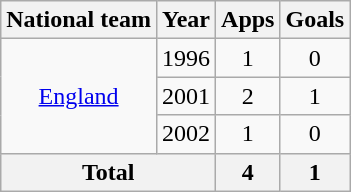<table class="wikitable" style="text-align:center">
<tr>
<th>National team</th>
<th>Year</th>
<th>Apps</th>
<th>Goals</th>
</tr>
<tr>
<td rowspan="3"><a href='#'>England</a></td>
<td>1996</td>
<td>1</td>
<td>0</td>
</tr>
<tr>
<td>2001</td>
<td>2</td>
<td>1</td>
</tr>
<tr>
<td>2002</td>
<td>1</td>
<td>0</td>
</tr>
<tr>
<th colspan="2">Total</th>
<th>4</th>
<th>1</th>
</tr>
</table>
